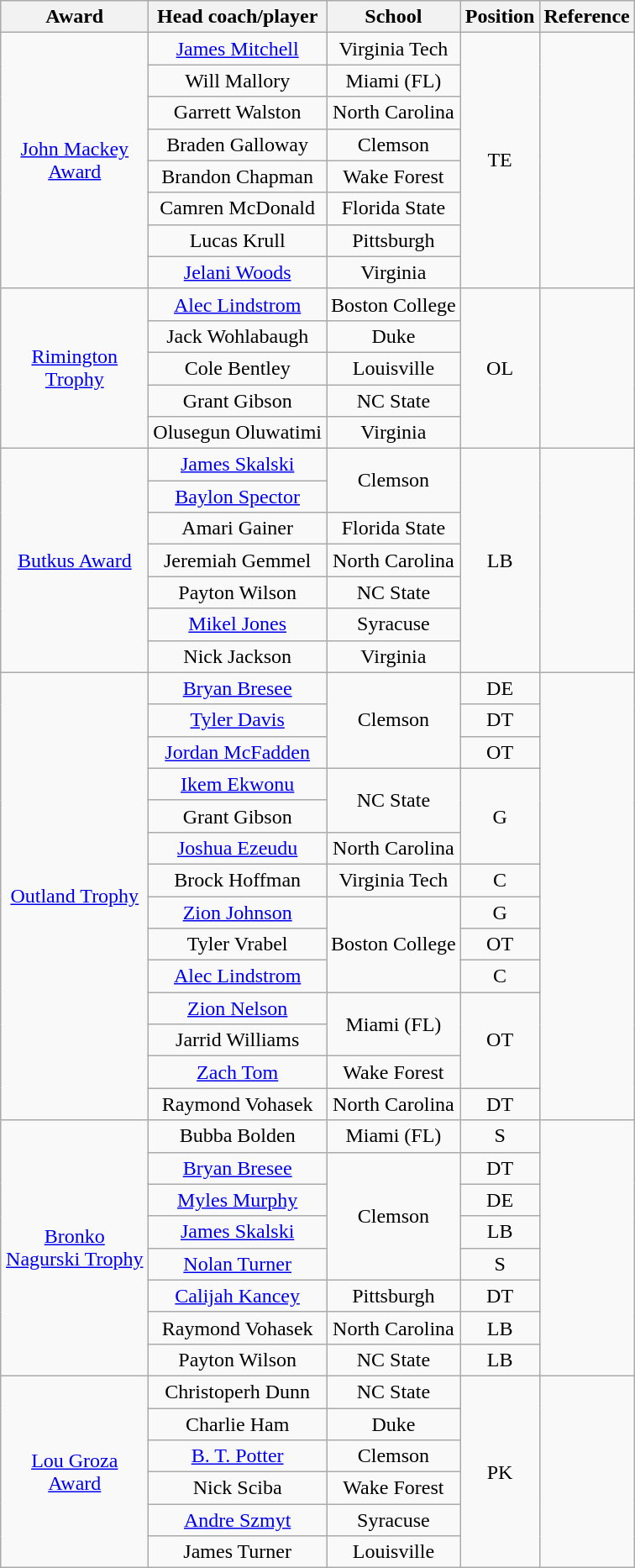<table class="wikitable sortable" style="text-align: center;">
<tr>
<th style="width:110px;">Award</th>
<th>Head coach/player</th>
<th>School</th>
<th>Position</th>
<th>Reference</th>
</tr>
<tr>
<td rowspan=8><a href='#'>John Mackey Award</a></td>
<td><a href='#'>James Mitchell</a></td>
<td>Virginia Tech</td>
<td rowspan=8>TE</td>
<td rowspan=8></td>
</tr>
<tr>
<td>Will Mallory</td>
<td>Miami (FL)</td>
</tr>
<tr>
<td>Garrett Walston</td>
<td>North Carolina</td>
</tr>
<tr>
<td>Braden Galloway</td>
<td>Clemson</td>
</tr>
<tr>
<td>Brandon Chapman</td>
<td>Wake Forest</td>
</tr>
<tr>
<td>Camren McDonald</td>
<td>Florida State</td>
</tr>
<tr>
<td>Lucas Krull</td>
<td>Pittsburgh</td>
</tr>
<tr>
<td><a href='#'>Jelani Woods</a></td>
<td>Virginia</td>
</tr>
<tr>
<td rowspan=5><a href='#'>Rimington Trophy</a></td>
<td><a href='#'>Alec Lindstrom</a></td>
<td>Boston College</td>
<td rowspan=5>OL</td>
<td rowspan=5></td>
</tr>
<tr>
<td>Jack Wohlabaugh</td>
<td>Duke</td>
</tr>
<tr>
<td>Cole Bentley</td>
<td>Louisville</td>
</tr>
<tr>
<td>Grant Gibson</td>
<td>NC State</td>
</tr>
<tr>
<td>Olusegun Oluwatimi</td>
<td>Virginia</td>
</tr>
<tr>
<td rowspan=7><a href='#'>Butkus Award</a></td>
<td><a href='#'>James Skalski</a></td>
<td rowspan=2>Clemson</td>
<td rowspan=7>LB</td>
<td rowspan=7></td>
</tr>
<tr>
<td><a href='#'>Baylon Spector</a></td>
</tr>
<tr>
<td>Amari Gainer</td>
<td>Florida State</td>
</tr>
<tr>
<td>Jeremiah Gemmel</td>
<td>North Carolina</td>
</tr>
<tr>
<td>Payton Wilson</td>
<td>NC State</td>
</tr>
<tr>
<td><a href='#'>Mikel Jones</a></td>
<td>Syracuse</td>
</tr>
<tr>
<td>Nick Jackson</td>
<td>Virginia</td>
</tr>
<tr>
<td rowspan=14><a href='#'>Outland Trophy</a></td>
<td><a href='#'>Bryan Bresee</a></td>
<td rowspan=3>Clemson</td>
<td>DE</td>
<td rowspan=14></td>
</tr>
<tr>
<td><a href='#'>Tyler Davis</a></td>
<td>DT</td>
</tr>
<tr>
<td><a href='#'>Jordan McFadden</a></td>
<td>OT</td>
</tr>
<tr>
<td><a href='#'>Ikem Ekwonu</a></td>
<td rowspan=2>NC State</td>
<td rowspan=3>G</td>
</tr>
<tr>
<td>Grant Gibson</td>
</tr>
<tr>
<td><a href='#'>Joshua Ezeudu</a></td>
<td>North Carolina</td>
</tr>
<tr>
<td>Brock Hoffman</td>
<td>Virginia Tech</td>
<td>C</td>
</tr>
<tr>
<td><a href='#'>Zion Johnson</a></td>
<td rowspan=3>Boston College</td>
<td>G</td>
</tr>
<tr>
<td>Tyler Vrabel</td>
<td>OT</td>
</tr>
<tr>
<td><a href='#'>Alec Lindstrom</a></td>
<td>C</td>
</tr>
<tr>
<td><a href='#'>Zion Nelson</a></td>
<td rowspan=2>Miami (FL)</td>
<td rowspan=3>OT</td>
</tr>
<tr>
<td>Jarrid Williams</td>
</tr>
<tr>
<td><a href='#'>Zach Tom</a></td>
<td>Wake Forest</td>
</tr>
<tr>
<td>Raymond Vohasek</td>
<td>North Carolina</td>
<td>DT</td>
</tr>
<tr>
<td rowspan=8><a href='#'>Bronko Nagurski Trophy</a></td>
<td>Bubba Bolden</td>
<td>Miami (FL)</td>
<td>S</td>
<td rowspan=8></td>
</tr>
<tr>
<td><a href='#'>Bryan Bresee</a></td>
<td rowspan=4>Clemson</td>
<td>DT</td>
</tr>
<tr>
<td><a href='#'>Myles Murphy</a></td>
<td>DE</td>
</tr>
<tr>
<td><a href='#'>James Skalski</a></td>
<td>LB</td>
</tr>
<tr>
<td><a href='#'>Nolan Turner</a></td>
<td>S</td>
</tr>
<tr>
<td><a href='#'>Calijah Kancey</a></td>
<td>Pittsburgh</td>
<td>DT</td>
</tr>
<tr>
<td>Raymond Vohasek</td>
<td>North Carolina</td>
<td>LB</td>
</tr>
<tr>
<td>Payton Wilson</td>
<td>NC State</td>
<td>LB</td>
</tr>
<tr>
<td rowspan=6><a href='#'>Lou Groza Award</a></td>
<td>Christoperh Dunn</td>
<td>NC State</td>
<td rowspan=6>PK</td>
<td rowspan=6></td>
</tr>
<tr>
<td>Charlie Ham</td>
<td>Duke</td>
</tr>
<tr>
<td><a href='#'>B. T. Potter</a></td>
<td>Clemson</td>
</tr>
<tr>
<td>Nick Sciba</td>
<td>Wake Forest</td>
</tr>
<tr>
<td><a href='#'>Andre Szmyt</a></td>
<td>Syracuse</td>
</tr>
<tr>
<td>James Turner</td>
<td>Louisville</td>
</tr>
</table>
